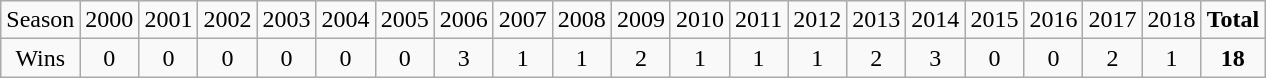<table class="wikitable sortable">
<tr>
<td>Season</td>
<td>2000</td>
<td>2001</td>
<td>2002</td>
<td>2003</td>
<td>2004</td>
<td>2005</td>
<td>2006</td>
<td>2007</td>
<td>2008</td>
<td>2009</td>
<td>2010</td>
<td>2011</td>
<td>2012</td>
<td>2013</td>
<td>2014</td>
<td>2015</td>
<td>2016</td>
<td>2017</td>
<td>2018</td>
<td><strong>Total</strong></td>
</tr>
<tr align=center>
<td>Wins</td>
<td>0</td>
<td>0</td>
<td>0</td>
<td>0</td>
<td>0</td>
<td>0</td>
<td>3</td>
<td>1</td>
<td>1</td>
<td>2</td>
<td>1</td>
<td>1</td>
<td>1</td>
<td>2</td>
<td>3</td>
<td>0</td>
<td>0</td>
<td>2</td>
<td>1</td>
<td><strong>18</strong></td>
</tr>
</table>
